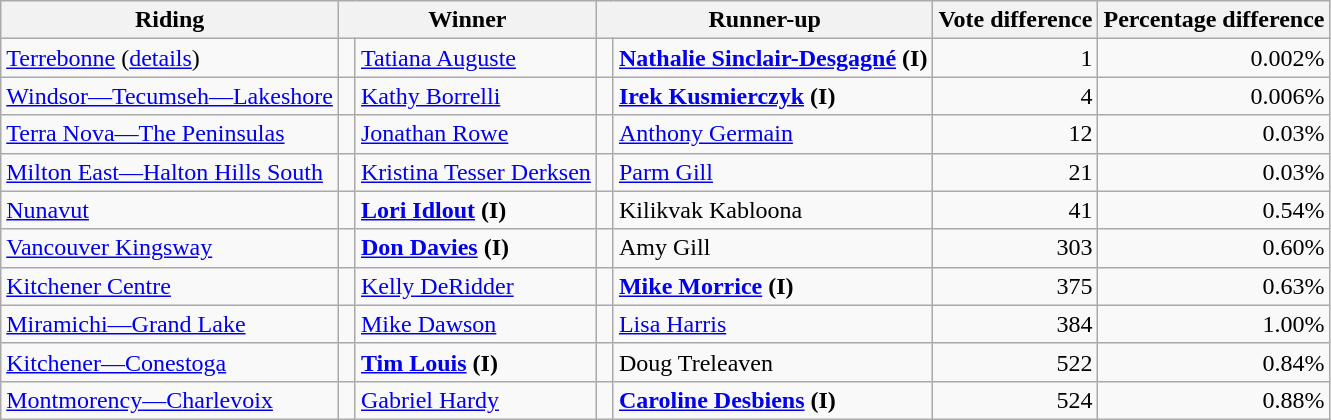<table class="wikitable sortable">
<tr>
<th>Riding</th>
<th colspan="2">Winner</th>
<th colspan="2">Runner-up</th>
<th>Vote difference</th>
<th>Percentage difference</th>
</tr>
<tr>
<td><a href='#'>Terrebonne</a> (<a href='#'>details</a>)</td>
<td> </td>
<td><a href='#'>Tatiana Auguste</a></td>
<td> </td>
<td><strong><a href='#'>Nathalie Sinclair-Desgagné</a> (I)</strong></td>
<td style="text-align: right;">1</td>
<td style="text-align: right;">0.002%</td>
</tr>
<tr>
<td><a href='#'>Windsor—Tecumseh—Lakeshore</a></td>
<td> </td>
<td><a href='#'>Kathy Borrelli</a></td>
<td> </td>
<td><strong><a href='#'>Irek Kusmierczyk</a> (I)</strong></td>
<td style="text-align:right">4</td>
<td style="text-align:right">0.006%</td>
</tr>
<tr>
<td><a href='#'>Terra Nova—The Peninsulas</a></td>
<td> </td>
<td><a href='#'>Jonathan Rowe</a></td>
<td> </td>
<td><a href='#'>Anthony Germain</a></td>
<td style="text-align:right">12</td>
<td style="text-align:right">0.03%</td>
</tr>
<tr>
<td><a href='#'>Milton East—Halton Hills South</a></td>
<td> </td>
<td><a href='#'>Kristina Tesser Derksen</a></td>
<td> </td>
<td><a href='#'>Parm Gill</a></td>
<td style="text-align:right">21</td>
<td style="text-align:right">0.03%</td>
</tr>
<tr>
<td><a href='#'>Nunavut</a></td>
<td> </td>
<td><strong><a href='#'>Lori Idlout</a> (I)</strong></td>
<td> </td>
<td>Kilikvak Kabloona</td>
<td style="text-align:right">41</td>
<td style="text-align:right">0.54%</td>
</tr>
<tr>
<td><a href='#'>Vancouver Kingsway</a></td>
<td> </td>
<td><strong><a href='#'>Don Davies</a> (I)</strong></td>
<td> </td>
<td>Amy Gill</td>
<td style="text-align:right">303</td>
<td style="text-align:right">0.60%</td>
</tr>
<tr>
<td><a href='#'>Kitchener Centre</a></td>
<td> </td>
<td><a href='#'>Kelly DeRidder</a></td>
<td> </td>
<td><strong><a href='#'>Mike Morrice</a> (I)</strong></td>
<td style="text-align:right">375</td>
<td style="text-align:right">0.63%</td>
</tr>
<tr>
<td><a href='#'>Miramichi—Grand Lake</a></td>
<td> </td>
<td><a href='#'>Mike Dawson</a></td>
<td> </td>
<td><a href='#'>Lisa Harris</a></td>
<td style="text-align:right">384</td>
<td style="text-align:right">1.00%</td>
</tr>
<tr>
<td><a href='#'>Kitchener—Conestoga</a></td>
<td> </td>
<td><strong><a href='#'>Tim Louis</a> (I)</strong></td>
<td> </td>
<td>Doug Treleaven</td>
<td style="text-align:right">522</td>
<td style="text-align:right">0.84%</td>
</tr>
<tr>
<td><a href='#'>Montmorency—Charlevoix</a></td>
<td> </td>
<td><a href='#'>Gabriel Hardy</a></td>
<td> </td>
<td><strong><a href='#'>Caroline Desbiens</a> (I)</strong></td>
<td style="text-align:right">524</td>
<td style="text-align:right">0.88%</td>
</tr>
</table>
